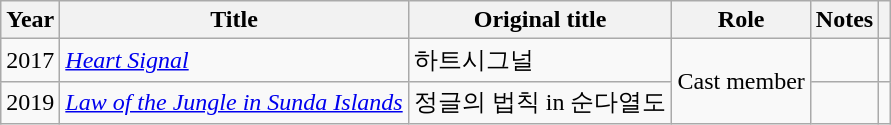<table class="wikitable sortable">
<tr>
<th>Year</th>
<th>Title</th>
<th>Original title</th>
<th>Role</th>
<th>Notes</th>
<th class="unsortable"></th>
</tr>
<tr>
<td>2017</td>
<td><em><a href='#'>Heart Signal</a></em></td>
<td>하트시그널</td>
<td rowspan="2">Cast member</td>
<td></td>
<td></td>
</tr>
<tr>
<td>2019</td>
<td><em><a href='#'>Law of the Jungle in Sunda Islands</a></em></td>
<td>정글의 법칙 in 순다열도</td>
<td></td>
<td></td>
</tr>
</table>
